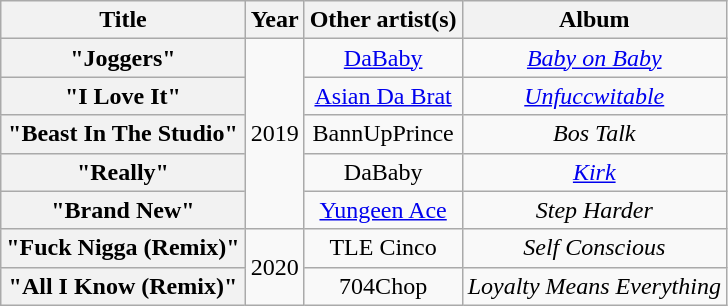<table class="wikitable plainrowheaders" style="text-align:center;">
<tr>
<th>Title</th>
<th>Year</th>
<th>Other artist(s)</th>
<th>Album</th>
</tr>
<tr>
<th scope="row">"Joggers"</th>
<td rowspan="5">2019</td>
<td><a href='#'>DaBaby</a></td>
<td style="text-align:center;"><em><a href='#'>Baby on Baby</a></em></td>
</tr>
<tr>
<th scope="row">"I Love It"</th>
<td><a href='#'>Asian Da Brat</a></td>
<td><em><a href='#'>Unfuccwitable</a></em></td>
</tr>
<tr>
<th scope="row">"Beast In The Studio"</th>
<td>BannUpPrince</td>
<td><em>Bos Talk</em></td>
</tr>
<tr>
<th scope="row">"Really"</th>
<td>DaBaby</td>
<td style="text-align:center;"><em><a href='#'>Kirk</a></em></td>
</tr>
<tr>
<th scope="row">"Brand New"</th>
<td><a href='#'>Yungeen Ace</a></td>
<td><em>Step Harder</em></td>
</tr>
<tr>
<th scope="row">"Fuck Nigga (Remix)"</th>
<td rowspan = "2">2020</td>
<td>TLE Cinco</td>
<td><em>Self Conscious</em></td>
</tr>
<tr>
<th scope="row">"All I Know (Remix)"</th>
<td>704Chop</td>
<td><em>Loyalty Means Everything</em></td>
</tr>
</table>
